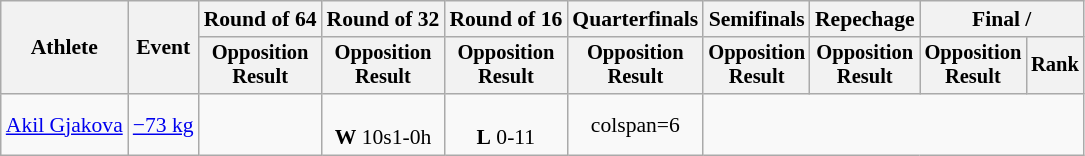<table class="wikitable" style="text-align:center; font-size:90%">
<tr>
<th rowspan=2>Athlete</th>
<th rowspan=2>Event</th>
<th>Round of 64</th>
<th>Round of 32</th>
<th>Round of 16</th>
<th>Quarterfinals</th>
<th>Semifinals</th>
<th>Repechage</th>
<th colspan=2>Final / </th>
</tr>
<tr style="font-size:95%">
<th>Opposition<br>Result</th>
<th>Opposition<br>Result</th>
<th>Opposition<br>Result</th>
<th>Opposition<br>Result</th>
<th>Opposition<br>Result</th>
<th>Opposition<br>Result</th>
<th>Opposition<br>Result</th>
<th>Rank</th>
</tr>
<tr>
<td align=left><a href='#'>Akil Gjakova</a></td>
<td align=left><a href='#'>−73 kg</a></td>
<td></td>
<td><br><strong>W</strong> 10s1-0h</td>
<td><br><strong>L</strong> 0-11</td>
<td>colspan=6 </td>
</tr>
</table>
